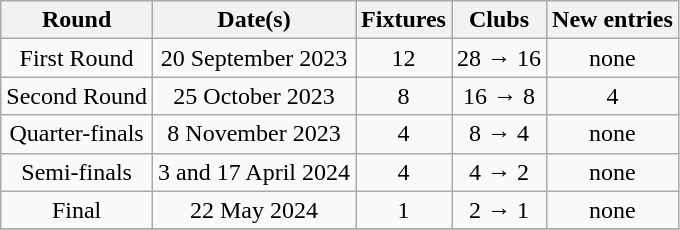<table class="wikitable" style="text-align:center">
<tr>
<th>Round</th>
<th>Date(s)</th>
<th>Fixtures</th>
<th>Clubs</th>
<th>New entries</th>
</tr>
<tr>
<td>First Round</td>
<td>20 September 2023</td>
<td>12</td>
<td>28 → 16</td>
<td>none</td>
</tr>
<tr>
<td>Second Round</td>
<td>25 October 2023</td>
<td>8</td>
<td>16 → 8</td>
<td>4</td>
</tr>
<tr>
<td>Quarter-finals</td>
<td>8 November 2023</td>
<td>4</td>
<td>8 → 4</td>
<td>none</td>
</tr>
<tr>
<td>Semi-finals</td>
<td>3 and 17 April 2024</td>
<td>4</td>
<td>4 → 2</td>
<td>none</td>
</tr>
<tr>
<td>Final</td>
<td>22 May 2024</td>
<td>1</td>
<td>2 → 1</td>
<td>none</td>
</tr>
<tr>
</tr>
</table>
